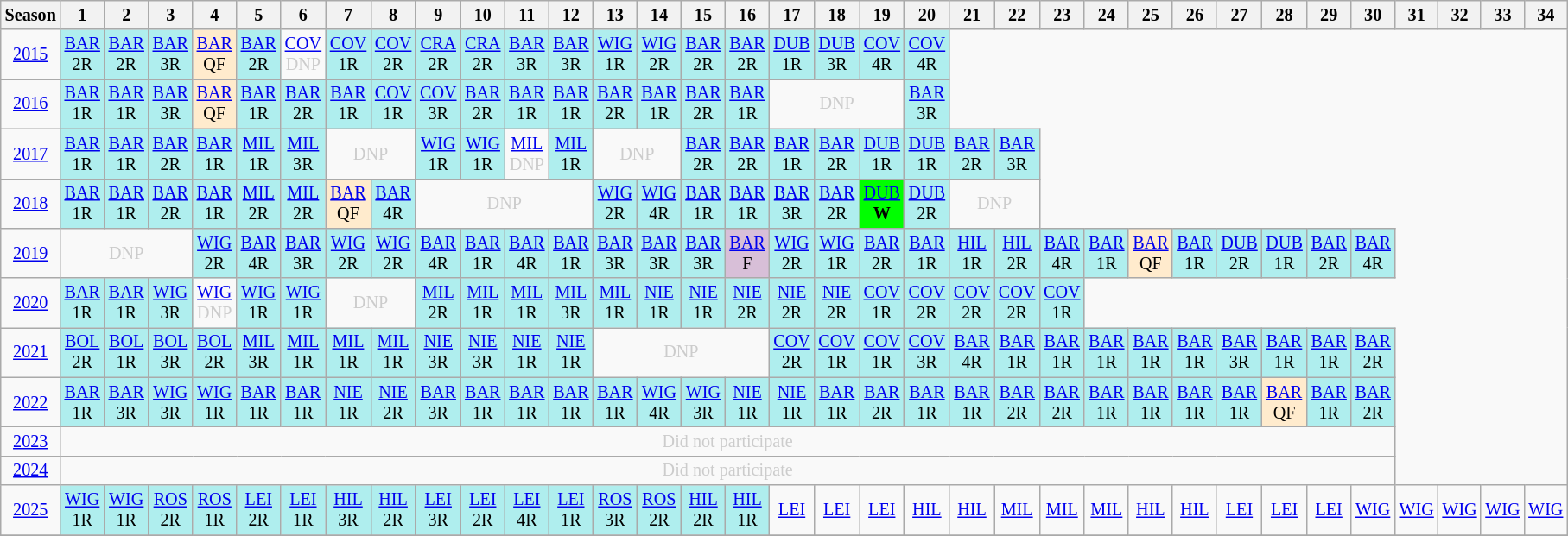<table class="wikitable" style="width:28%; margin:0; font-size:84%">
<tr>
<th>Season</th>
<th>1</th>
<th>2</th>
<th>3</th>
<th>4</th>
<th>5</th>
<th>6</th>
<th>7</th>
<th>8</th>
<th>9</th>
<th>10</th>
<th>11</th>
<th>12</th>
<th>13</th>
<th>14</th>
<th>15</th>
<th>16</th>
<th>17</th>
<th>18</th>
<th>19</th>
<th>20</th>
<th>21</th>
<th>22</th>
<th>23</th>
<th>24</th>
<th>25</th>
<th>26</th>
<th>27</th>
<th>28</th>
<th>29</th>
<th>30</th>
<th>31</th>
<th>32</th>
<th>33</th>
<th>34</th>
</tr>
<tr>
<td style="text-align:center;"background:#efefef;"><a href='#'>2015</a></td>
<td style="text-align:center; background:#afeeee;"><a href='#'>BAR</a><br>2R</td>
<td style="text-align:center; background:#afeeee;"><a href='#'>BAR</a><br>2R</td>
<td style="text-align:center; background:#afeeee;"><a href='#'>BAR</a><br>3R</td>
<td style="text-align:center; background:#ffebcd;"><a href='#'>BAR</a><br>QF</td>
<td style="text-align:center; background:#afeeee;"><a href='#'>BAR</a><br>2R</td>
<td style="text-align:center; color:#ccc;"><a href='#'>COV</a><br>DNP</td>
<td style="text-align:center; background:#afeeee;"><a href='#'>COV</a><br>1R</td>
<td style="text-align:center; background:#afeeee;"><a href='#'>COV</a><br>2R</td>
<td style="text-align:center; background:#afeeee;"><a href='#'>CRA</a><br>2R</td>
<td style="text-align:center; background:#afeeee;"><a href='#'>CRA</a><br>2R</td>
<td style="text-align:center; background:#afeeee;"><a href='#'>BAR</a><br>3R</td>
<td style="text-align:center; background:#afeeee;"><a href='#'>BAR</a><br>3R</td>
<td style="text-align:center; background:#afeeee;"><a href='#'>WIG</a><br>1R</td>
<td style="text-align:center; background:#afeeee;"><a href='#'>WIG</a><br>2R</td>
<td style="text-align:center; background:#afeeee;"><a href='#'>BAR</a><br>2R</td>
<td style="text-align:center; background:#afeeee;"><a href='#'>BAR</a><br>2R</td>
<td style="text-align:center; background:#afeeee;"><a href='#'>DUB</a><br>1R</td>
<td style="text-align:center; background:#afeeee;"><a href='#'>DUB</a><br>3R</td>
<td style="text-align:center; background:#afeeee;"><a href='#'>COV</a><br>4R</td>
<td style="text-align:center; background:#afeeee;"><a href='#'>COV</a><br>4R</td>
</tr>
<tr>
<td style="text-align:center;"background:#efefef;"><a href='#'>2016</a></td>
<td style="text-align:center; background:#afeeee;"><a href='#'>BAR</a><br>1R</td>
<td style="text-align:center; background:#afeeee;"><a href='#'>BAR</a><br>1R</td>
<td style="text-align:center; background:#afeeee;"><a href='#'>BAR</a><br>3R</td>
<td style="text-align:center; background:#ffebcd;"><a href='#'>BAR</a><br>QF</td>
<td style="text-align:center; background:#afeeee;"><a href='#'>BAR</a><br>1R</td>
<td style="text-align:center; background:#afeeee;"><a href='#'>BAR</a><br>2R</td>
<td style="text-align:center; background:#afeeee;"><a href='#'>BAR</a><br>1R</td>
<td style="text-align:center; background:#afeeee;"><a href='#'>COV</a><br>1R</td>
<td style="text-align:center; background:#afeeee;"><a href='#'>COV</a><br>3R</td>
<td style="text-align:center; background:#afeeee;"><a href='#'>BAR</a><br>2R</td>
<td style="text-align:center; background:#afeeee;"><a href='#'>BAR</a><br>1R</td>
<td style="text-align:center; background:#afeeee;"><a href='#'>BAR</a><br>1R</td>
<td style="text-align:center; background:#afeeee;"><a href='#'>BAR</a><br>2R</td>
<td style="text-align:center; background:#afeeee;"><a href='#'>BAR</a><br>1R</td>
<td style="text-align:center; background:#afeeee;"><a href='#'>BAR</a><br>2R</td>
<td style="text-align:center; background:#afeeee;"><a href='#'>BAR</a><br>1R</td>
<td colspan=3 style="text-align:center; color:#ccc;">DNP</td>
<td style="text-align:center; background:#afeeee;"><a href='#'>BAR</a><br>3R</td>
</tr>
<tr>
<td style="text-align:center;"background:#efefef;"><a href='#'>2017</a></td>
<td style="text-align:center; background:#afeeee;"><a href='#'>BAR</a><br>1R</td>
<td style="text-align:center; background:#afeeee;"><a href='#'>BAR</a><br>1R</td>
<td style="text-align:center; background:#afeeee;"><a href='#'>BAR</a><br>2R</td>
<td style="text-align:center; background:#afeeee;"><a href='#'>BAR</a><br>1R</td>
<td style="text-align:center; background:#afeeee;"><a href='#'>MIL</a><br>1R</td>
<td style="text-align:center; background:#afeeee;"><a href='#'>MIL</a><br>3R</td>
<td colspan=2 style="text-align:center; color:#ccc;">DNP</td>
<td style="text-align:center; background:#afeeee;"><a href='#'>WIG</a><br>1R</td>
<td style="text-align:center; background:#afeeee;"><a href='#'>WIG</a><br>1R</td>
<td style="text-align:center; color:#ccc;"><a href='#'>MIL</a><br>DNP</td>
<td style="text-align:center; background:#afeeee;"><a href='#'>MIL</a><br>1R</td>
<td colspan=2 style="text-align:center; color:#ccc;">DNP</td>
<td style="text-align:center; background:#afeeee;"><a href='#'>BAR</a><br>2R</td>
<td style="text-align:center; background:#afeeee;"><a href='#'>BAR</a><br>2R</td>
<td style="text-align:center; background:#afeeee;"><a href='#'>BAR</a><br>1R</td>
<td style="text-align:center; background:#afeeee;"><a href='#'>BAR</a><br>2R</td>
<td style="text-align:center; background:#afeeee;"><a href='#'>DUB</a><br>1R</td>
<td style="text-align:center; background:#afeeee;"><a href='#'>DUB</a><br>1R</td>
<td style="text-align:center; background:#afeeee;"><a href='#'>BAR</a><br>2R</td>
<td style="text-align:center; background:#afeeee;"><a href='#'>BAR</a><br>3R</td>
</tr>
<tr>
<td style="text-align:center;"background:#efefef;"><a href='#'>2018</a></td>
<td style="text-align:center; background:#afeeee;"><a href='#'>BAR</a><br>1R</td>
<td style="text-align:center; background:#afeeee;"><a href='#'>BAR</a><br>1R</td>
<td style="text-align:center; background:#afeeee;"><a href='#'>BAR</a><br>2R</td>
<td style="text-align:center; background:#afeeee;"><a href='#'>BAR</a><br>1R</td>
<td style="text-align:center; background:#afeeee;"><a href='#'>MIL</a><br>2R</td>
<td style="text-align:center; background:#afeeee;"><a href='#'>MIL</a><br>2R</td>
<td style="text-align:center; background:#ffebcd;"><a href='#'>BAR</a><br>QF</td>
<td style="text-align:center; background:#afeeee;"><a href='#'>BAR</a><br>4R</td>
<td colspan=4 style="text-align:center; color:#ccc;">DNP</td>
<td style="text-align:center; background:#afeeee;"><a href='#'>WIG</a><br>2R</td>
<td style="text-align:center; background:#afeeee;"><a href='#'>WIG</a><br>4R</td>
<td style="text-align:center; background:#afeeee;"><a href='#'>BAR</a><br>1R</td>
<td style="text-align:center; background:#afeeee;"><a href='#'>BAR</a><br>1R</td>
<td style="text-align:center; background:#afeeee;"><a href='#'>BAR</a><br>3R</td>
<td style="text-align:center; background:#afeeee;"><a href='#'>BAR</a><br>2R</td>
<td style="text-align:center; background:lime;"><a href='#'>DUB</a><br><strong>W</strong></td>
<td style="text-align:center; background:#afeeee;"><a href='#'>DUB</a><br>2R</td>
<td colspan=2 style="text-align:center; color:#ccc;">DNP</td>
</tr>
<tr>
<td style="text-align:center;"background:#efefef;"><a href='#'>2019</a></td>
<td colspan=3 style="text-align:center; color:#ccc;">DNP</td>
<td style="text-align:center; background:#afeeee;"><a href='#'>WIG</a><br>2R</td>
<td style="text-align:center; background:#afeeee;"><a href='#'>BAR</a><br>4R</td>
<td style="text-align:center; background:#afeeee;"><a href='#'>BAR</a><br>3R</td>
<td style="text-align:center; background:#afeeee;"><a href='#'>WIG</a><br>2R</td>
<td style="text-align:center; background:#afeeee;"><a href='#'>WIG</a><br>2R</td>
<td style="text-align:center; background:#afeeee;"><a href='#'>BAR</a><br>4R</td>
<td style="text-align:center; background:#afeeee;"><a href='#'>BAR</a><br>1R</td>
<td style="text-align:center; background:#afeeee;"><a href='#'>BAR</a><br>4R</td>
<td style="text-align:center; background:#afeeee;"><a href='#'>BAR</a><br>1R</td>
<td style="text-align:center; background:#afeeee;"><a href='#'>BAR</a><br>3R</td>
<td style="text-align:center; background:#afeeee;"><a href='#'>BAR</a><br>3R</td>
<td style="text-align:center; background:#afeeee;"><a href='#'>BAR</a><br>3R</td>
<td style="text-align:center; background:thistle;"><a href='#'>BAR</a><br>F</td>
<td style="text-align:center; background:#afeeee;"><a href='#'>WIG</a><br>2R</td>
<td style="text-align:center; background:#afeeee;"><a href='#'>WIG</a><br>1R</td>
<td style="text-align:center; background:#afeeee;"><a href='#'>BAR</a><br>2R</td>
<td style="text-align:center; background:#afeeee;"><a href='#'>BAR</a><br>1R</td>
<td style="text-align:center; background:#afeeee;"><a href='#'>HIL</a><br>1R</td>
<td style="text-align:center; background:#afeeee;"><a href='#'>HIL</a><br>2R</td>
<td style="text-align:center; background:#afeeee;"><a href='#'>BAR</a><br>4R</td>
<td style="text-align:center; background:#afeeee;"><a href='#'>BAR</a><br>1R</td>
<td style="text-align:center; background:#ffebcd;"><a href='#'>BAR</a><br>QF</td>
<td style="text-align:center; background:#afeeee;"><a href='#'>BAR</a><br>1R</td>
<td style="text-align:center; background:#afeeee;"><a href='#'>DUB</a><br>2R</td>
<td style="text-align:center; background:#afeeee;"><a href='#'>DUB</a><br>1R</td>
<td style="text-align:center; background:#afeeee;"><a href='#'>BAR</a><br>2R</td>
<td style="text-align:center; background:#afeeee;"><a href='#'>BAR</a><br>4R</td>
</tr>
<tr>
<td style="text-align:center;"background:#efefef;"><a href='#'>2020</a></td>
<td style="text-align:center; background:#afeeee;"><a href='#'>BAR</a><br>1R</td>
<td style="text-align:center; background:#afeeee;"><a href='#'>BAR</a><br>1R</td>
<td style="text-align:center; background:#afeeee;"><a href='#'>WIG</a><br>3R</td>
<td style="text-align:center; color:#ccc;"><a href='#'>WIG</a><br>DNP</td>
<td style="text-align:center; background:#afeeee;"><a href='#'>WIG</a><br>1R</td>
<td style="text-align:center; background:#afeeee;"><a href='#'>WIG</a><br>1R</td>
<td colspan=2 style="text-align:center; color:#ccc;">DNP</td>
<td style="text-align:center; background:#afeeee;"><a href='#'>MIL</a><br>2R</td>
<td style="text-align:center; background:#afeeee;"><a href='#'>MIL</a><br>1R</td>
<td style="text-align:center; background:#afeeee;"><a href='#'>MIL</a><br>1R</td>
<td style="text-align:center; background:#afeeee;"><a href='#'>MIL</a><br>3R</td>
<td style="text-align:center; background:#afeeee;"><a href='#'>MIL</a><br>1R</td>
<td style="text-align:center; background:#afeeee;"><a href='#'>NIE</a><br>1R</td>
<td style="text-align:center; background:#afeeee;"><a href='#'>NIE</a><br>1R</td>
<td style="text-align:center; background:#afeeee;"><a href='#'>NIE</a><br>2R</td>
<td style="text-align:center; background:#afeeee;"><a href='#'>NIE</a><br>2R</td>
<td style="text-align:center; background:#afeeee;"><a href='#'>NIE</a><br>2R</td>
<td style="text-align:center; background:#afeeee;"><a href='#'>COV</a><br>1R</td>
<td style="text-align:center; background:#afeeee;"><a href='#'>COV</a><br>2R</td>
<td style="text-align:center; background:#afeeee;"><a href='#'>COV</a><br>2R</td>
<td style="text-align:center; background:#afeeee;"><a href='#'>COV</a><br>2R</td>
<td style="text-align:center; background:#afeeee;"><a href='#'>COV</a><br>1R</td>
</tr>
<tr>
<td style="text-align:center;"background:#efefef;"><a href='#'>2021</a></td>
<td style="text-align:center; background:#afeeee;"><a href='#'>BOL</a><br>2R</td>
<td style="text-align:center; background:#afeeee;"><a href='#'>BOL</a><br>1R</td>
<td style="text-align:center; background:#afeeee;"><a href='#'>BOL</a><br>3R</td>
<td style="text-align:center; background:#afeeee;"><a href='#'>BOL</a><br>2R</td>
<td style="text-align:center; background:#afeeee;"><a href='#'>MIL</a><br>3R</td>
<td style="text-align:center; background:#afeeee;"><a href='#'>MIL</a><br>1R</td>
<td style="text-align:center; background:#afeeee;"><a href='#'>MIL</a><br>1R</td>
<td style="text-align:center; background:#afeeee;"><a href='#'>MIL</a><br>1R</td>
<td style="text-align:center; background:#afeeee;"><a href='#'>NIE</a><br>3R</td>
<td style="text-align:center; background:#afeeee;"><a href='#'>NIE</a><br>3R</td>
<td style="text-align:center; background:#afeeee;"><a href='#'>NIE</a><br>1R</td>
<td style="text-align:center; background:#afeeee;"><a href='#'>NIE</a><br>1R</td>
<td colspan=4 style="text-align:center; color:#ccc;">DNP</td>
<td style="text-align:center; background:#afeeee;"><a href='#'>COV</a><br>2R</td>
<td style="text-align:center; background:#afeeee;"><a href='#'>COV</a><br>1R</td>
<td style="text-align:center; background:#afeeee;"><a href='#'>COV</a><br>1R</td>
<td style="text-align:center; background:#afeeee;"><a href='#'>COV</a><br>3R</td>
<td style="text-align:center; background:#afeeee;"><a href='#'>BAR</a><br>4R</td>
<td style="text-align:center; background:#afeeee;"><a href='#'>BAR</a><br>1R</td>
<td style="text-align:center; background:#afeeee;"><a href='#'>BAR</a><br>1R</td>
<td style="text-align:center; background:#afeeee;"><a href='#'>BAR</a><br>1R</td>
<td style="text-align:center; background:#afeeee;"><a href='#'>BAR</a><br>1R</td>
<td style="text-align:center; background:#afeeee;"><a href='#'>BAR</a><br>1R</td>
<td style="text-align:center; background:#afeeee;"><a href='#'>BAR</a><br>3R</td>
<td style="text-align:center; background:#afeeee;"><a href='#'>BAR</a><br>1R</td>
<td style="text-align:center; background:#afeeee;"><a href='#'>BAR</a><br>1R</td>
<td style="text-align:center; background:#afeeee;"><a href='#'>BAR</a><br>2R</td>
</tr>
<tr>
<td style="text-align:center;"background:#efefef;"><a href='#'>2022</a></td>
<td style="text-align:center; background:#afeeee;"><a href='#'>BAR</a><br>1R</td>
<td style="text-align:center; background:#afeeee;"><a href='#'>BAR</a><br>3R</td>
<td style="text-align:center; background:#afeeee;"><a href='#'>WIG</a><br>3R</td>
<td style="text-align:center; background:#afeeee;"><a href='#'>WIG</a><br>1R</td>
<td style="text-align:center; background:#afeeee;"><a href='#'>BAR</a><br>1R</td>
<td style="text-align:center; background:#afeeee;"><a href='#'>BAR</a><br>1R</td>
<td style="text-align:center; background:#afeeee;"><a href='#'>NIE</a><br>1R</td>
<td style="text-align:center; background:#afeeee;"><a href='#'>NIE</a><br>2R</td>
<td style="text-align:center; background:#afeeee;"><a href='#'>BAR</a><br>3R</td>
<td style="text-align:center; background:#afeeee;"><a href='#'>BAR</a><br>1R</td>
<td style="text-align:center; background:#afeeee;"><a href='#'>BAR</a><br>1R</td>
<td style="text-align:center; background:#afeeee;"><a href='#'>BAR</a><br>1R</td>
<td style="text-align:center; background:#afeeee;"><a href='#'>BAR</a><br>1R</td>
<td style="text-align:center; background:#afeeee;"><a href='#'>WIG</a><br>4R</td>
<td style="text-align:center; background:#afeeee;"><a href='#'>WIG</a><br>3R</td>
<td style="text-align:center;background:#afeeee;"><a href='#'>NIE</a><br>1R</td>
<td style="text-align:center; background:#afeeee;"><a href='#'>NIE</a><br>1R</td>
<td style="text-align:center; background:#afeeee;"><a href='#'>BAR</a><br>1R</td>
<td style="text-align:center; background:#afeeee;"><a href='#'>BAR</a><br>2R</td>
<td style="text-align:center; background:#afeeee;"><a href='#'>BAR</a><br>1R</td>
<td style="text-align:center; background:#afeeee;"><a href='#'>BAR</a><br>1R</td>
<td style="text-align:center; background:#afeeee;"><a href='#'>BAR</a><br>2R</td>
<td style="text-align:center; background:#afeeee;"><a href='#'>BAR</a><br>2R</td>
<td style="text-align:center; background:#afeeee;"><a href='#'>BAR</a><br>1R</td>
<td style="text-align:center; background:#afeeee;"><a href='#'>BAR</a><br>1R</td>
<td style="text-align:center; background:#afeeee;"><a href='#'>BAR</a><br>1R</td>
<td style="text-align:center; background:#afeeee;"><a href='#'>BAR</a><br>1R</td>
<td style="text-align:center; background:#ffebcd;"><a href='#'>BAR</a><br>QF</td>
<td style="text-align:center; background:#afeeee;"><a href='#'>BAR</a><br>1R</td>
<td style="text-align:center; background:#afeeee;"><a href='#'>BAR</a><br>2R</td>
</tr>
<tr>
<td style="text-align:center;"background:#efefef;"><a href='#'>2023</a> <br></td>
<td colspan="30" style="text-align:center; color:#ccc;">Did not participate</td>
</tr>
<tr>
<td style="text-align:center;"background:#efefef;"><a href='#'>2024</a> <br></td>
<td colspan="30" style="text-align:center; color:#ccc;">Did not participate</td>
</tr>
<tr>
<td style="text-align:center;"background:#efefef;"><a href='#'>2025</a></td>
<td style="text-align:center; background:#afeeee;"><a href='#'>WIG</a><br>1R</td>
<td style="text-align:center; background:#afeeee;"><a href='#'>WIG</a><br>1R</td>
<td style="text-align:center; background:#afeeee;"><a href='#'>ROS</a><br>2R</td>
<td style="text-align:center; background:#afeeee;"><a href='#'>ROS</a><br>1R</td>
<td style="text-align:center; background:#afeeee;"><a href='#'>LEI</a><br>2R</td>
<td style="text-align:center; background:#afeeee;"><a href='#'>LEI</a><br>1R</td>
<td style="text-align:center; background:#afeeee;"><a href='#'>HIL</a><br>3R</td>
<td style="text-align:center; background:#afeeee;"><a href='#'>HIL</a><br>2R</td>
<td style="text-align:center; background:#afeeee;"><a href='#'>LEI</a><br>3R</td>
<td style="text-align:center; background:#afeeee;"><a href='#'>LEI</a><br>2R</td>
<td style="text-align:center; background:#afeeee;"><a href='#'>LEI</a><br>4R</td>
<td style="text-align:center; background:#afeeee;"><a href='#'>LEI</a><br>1R</td>
<td style="text-align:center; background:#afeeee;"><a href='#'>ROS</a><br>3R</td>
<td style="text-align:center; background:#afeeee;"><a href='#'>ROS</a><br>2R</td>
<td style="text-align:center; background:#afeeee;"><a href='#'>HIL</a><br>2R</td>
<td style="text-align:center; background:#afeeee;"><a href='#'>HIL</a><br>1R</td>
<td style="text-align:center; background:#;"><a href='#'>LEI</a><br></td>
<td style="text-align:center; background:#;"><a href='#'>LEI</a><br></td>
<td style="text-align:center; background:#;"><a href='#'>LEI</a><br></td>
<td style="text-align:center; background:#;"><a href='#'>HIL</a><br></td>
<td style="text-align:center; background:#;"><a href='#'>HIL</a><br></td>
<td style="text-align:center; background:#;"><a href='#'>MIL</a><br></td>
<td style="text-align:center; background:#;"><a href='#'>MIL</a><br></td>
<td style="text-align:center; background:#;"><a href='#'>MIL</a><br></td>
<td style="text-align:center; background:#;"><a href='#'>HIL</a><br></td>
<td style="text-align:center; background:#;"><a href='#'>HIL</a><br></td>
<td style="text-align:center; background:#;"><a href='#'>LEI</a><br></td>
<td style="text-align:center; background:#;"><a href='#'>LEI</a><br></td>
<td style="text-align:center; background:#;"><a href='#'>LEI</a><br></td>
<td style="text-align:center; background:#;"><a href='#'>WIG</a><br></td>
<td style="text-align:center; background:#;"><a href='#'>WIG</a><br></td>
<td style="text-align:center; background:#;"><a href='#'>WIG</a><br></td>
<td style="text-align:center; background:#;"><a href='#'>WIG</a><br></td>
<td style="text-align:center; background:#;"><a href='#'>WIG</a><br></td>
</tr>
<tr>
</tr>
</table>
